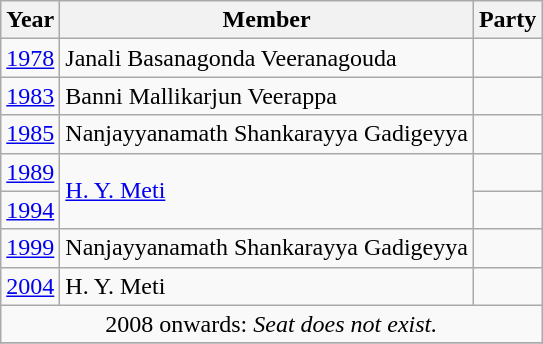<table class="wikitable sortable">
<tr>
<th>Year</th>
<th>Member</th>
<th colspan="2">Party</th>
</tr>
<tr>
<td><a href='#'>1978</a></td>
<td>Janali Basanagonda Veeranagouda</td>
<td></td>
</tr>
<tr>
<td><a href='#'>1983</a></td>
<td>Banni Mallikarjun Veerappa</td>
<td></td>
</tr>
<tr>
<td><a href='#'>1985</a></td>
<td>Nanjayyanamath Shankarayya Gadigeyya</td>
<td></td>
</tr>
<tr>
<td><a href='#'>1989</a></td>
<td rowspan=2><a href='#'>H. Y. Meti</a></td>
<td></td>
</tr>
<tr>
<td><a href='#'>1994</a></td>
</tr>
<tr>
<td><a href='#'>1999</a></td>
<td>Nanjayyanamath Shankarayya Gadigeyya</td>
<td></td>
</tr>
<tr>
<td><a href='#'>2004</a></td>
<td>H. Y. Meti</td>
<td></td>
</tr>
<tr>
<td colspan=4 align=center>2008 onwards: <em>Seat does not exist.</em></td>
</tr>
<tr>
</tr>
</table>
